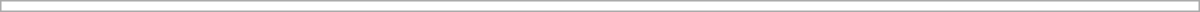<table class="collapsible uncollapsed" style="border:1px #aaa solid; width:50em; margin:0.2em auto">
<tr>
<td></td>
</tr>
</table>
